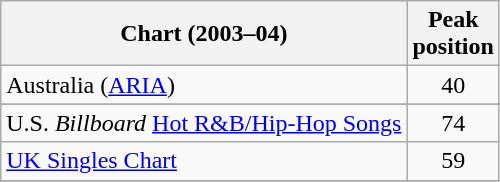<table class="wikitable">
<tr>
<th align="left">Chart (2003–04)</th>
<th align="left">Peak<br>position</th>
</tr>
<tr>
<td align="left">Australia (<a href='#'>ARIA</a>)</td>
<td align="center">40</td>
</tr>
<tr>
</tr>
<tr>
<td align="left">U.S. <em>Billboard</em> <a href='#'>Hot R&B/Hip-Hop Songs</a></td>
<td align="center">74</td>
</tr>
<tr>
<td align="left"><a href='#'>UK Singles Chart</a></td>
<td align="center">59</td>
</tr>
<tr>
</tr>
</table>
